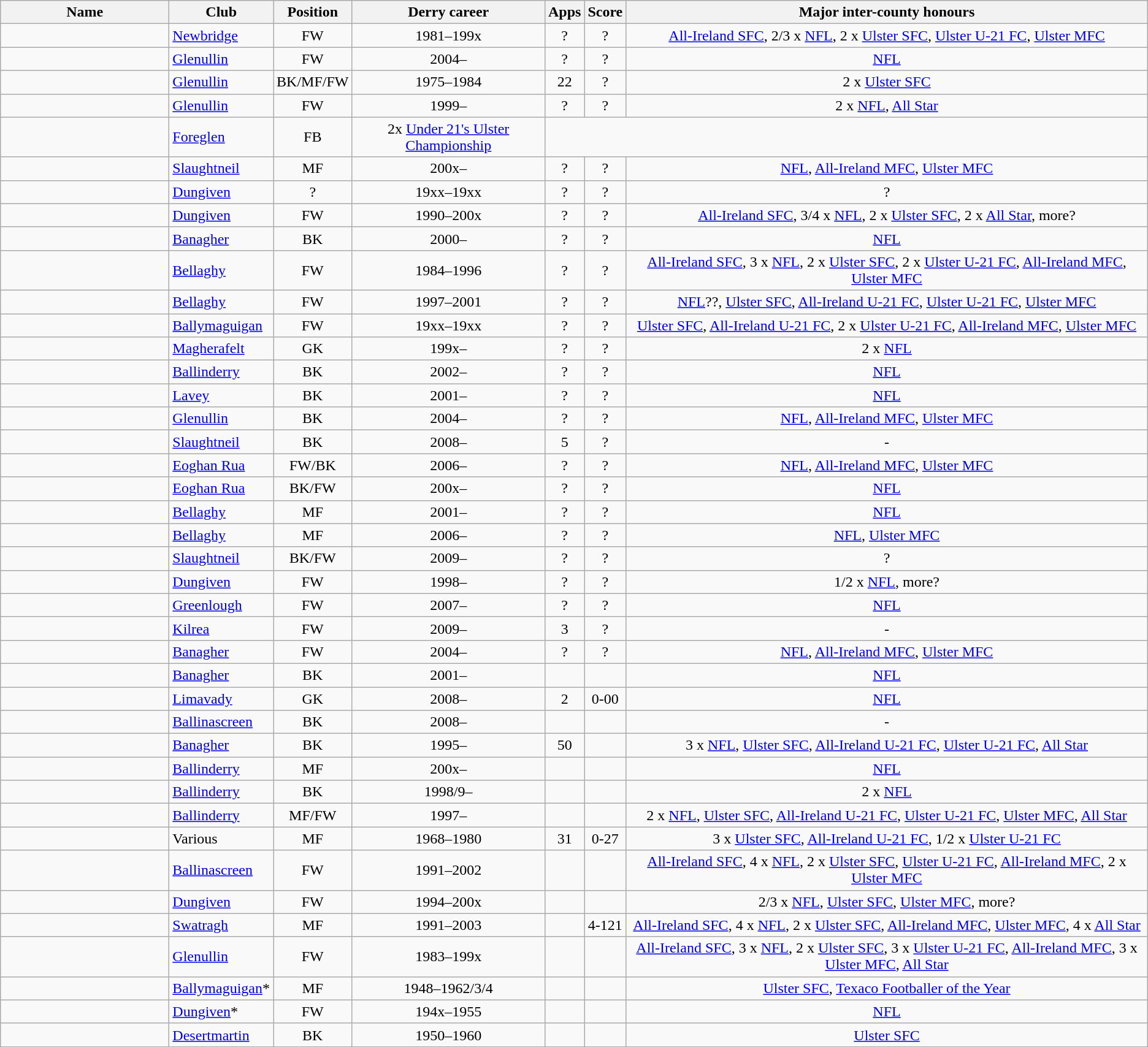<table class="wikitable sortable" style="text-align: center;">
<tr>
<th style="width:11em">Name</th>
<th>Club</th>
<th>Position</th>
<th>Derry career</th>
<th>Apps</th>
<th>Score</th>
<th class="unsortable">Major inter-county honours</th>
</tr>
<tr>
<td align="left"></td>
<td align="left"><a href='#'>Newbridge</a></td>
<td>FW</td>
<td>1981–199x</td>
<td>?</td>
<td>?</td>
<td><a href='#'>All-Ireland SFC</a>, 2/3 x <a href='#'>NFL</a>, 2 x <a href='#'>Ulster SFC</a>, <a href='#'>Ulster U-21 FC</a>, <a href='#'>Ulster MFC</a></td>
</tr>
<tr>
<td align="left"></td>
<td align="left"><a href='#'>Glenullin</a></td>
<td>FW</td>
<td>2004–</td>
<td>?</td>
<td>?</td>
<td><a href='#'>NFL</a></td>
</tr>
<tr>
<td align="left"></td>
<td align="left"><a href='#'>Glenullin</a></td>
<td>BK/MF/FW</td>
<td>1975–1984</td>
<td>22</td>
<td>?</td>
<td>2 x <a href='#'>Ulster SFC</a></td>
</tr>
<tr>
<td align="left"></td>
<td align="left"><a href='#'>Glenullin</a></td>
<td>FW</td>
<td>1999–</td>
<td>?</td>
<td>?</td>
<td>2 x <a href='#'>NFL</a>, <a href='#'>All Star</a></td>
</tr>
<tr>
<td align="left"></td>
<td align="left"><a href='#'>Foreglen</a></td>
<td>FB</td>
<td 1968-1969>2x <a href='#'>Under 21's Ulster Championship</a></td>
</tr>
<tr>
<td align="left"></td>
<td align="left"><a href='#'>Slaughtneil</a></td>
<td>MF</td>
<td>200x–</td>
<td>?</td>
<td>?</td>
<td><a href='#'>NFL</a>, <a href='#'>All-Ireland MFC</a>, <a href='#'>Ulster MFC</a></td>
</tr>
<tr>
<td align="left"></td>
<td align="left"><a href='#'>Dungiven</a></td>
<td>?</td>
<td>19xx–19xx</td>
<td>?</td>
<td>?</td>
<td>?</td>
</tr>
<tr>
<td align="left"></td>
<td align="left"><a href='#'>Dungiven</a></td>
<td>FW</td>
<td>1990–200x</td>
<td>?</td>
<td>?</td>
<td><a href='#'>All-Ireland SFC</a>, 3/4 x <a href='#'>NFL</a>, 2 x <a href='#'>Ulster SFC</a>, 2 x <a href='#'>All Star</a>, more?</td>
</tr>
<tr>
<td align="left"></td>
<td align="left"><a href='#'>Banagher</a></td>
<td>BK</td>
<td>2000–</td>
<td>?</td>
<td>?</td>
<td><a href='#'>NFL</a></td>
</tr>
<tr>
<td align="left"></td>
<td align="left"><a href='#'>Bellaghy</a></td>
<td>FW</td>
<td>1984–1996</td>
<td>?</td>
<td>?</td>
<td><a href='#'>All-Ireland SFC</a>, 3 x <a href='#'>NFL</a>, 2 x <a href='#'>Ulster SFC</a>, 2 x <a href='#'>Ulster U-21 FC</a>, <a href='#'>All-Ireland MFC</a>, <a href='#'>Ulster MFC</a></td>
</tr>
<tr>
<td align="left"></td>
<td align="left"><a href='#'>Bellaghy</a></td>
<td>FW</td>
<td>1997–2001</td>
<td>?</td>
<td>?</td>
<td><a href='#'>NFL</a>??, <a href='#'>Ulster SFC</a>, <a href='#'>All-Ireland U-21 FC</a>, <a href='#'>Ulster U-21 FC</a>, <a href='#'>Ulster MFC</a></td>
</tr>
<tr>
<td align="left"></td>
<td align="left"><a href='#'>Ballymaguigan</a></td>
<td>FW</td>
<td>19xx–19xx</td>
<td>?</td>
<td>?</td>
<td><a href='#'>Ulster SFC</a>, <a href='#'>All-Ireland U-21 FC</a>, 2 x <a href='#'>Ulster U-21 FC</a>, <a href='#'>All-Ireland MFC</a>, <a href='#'>Ulster MFC</a></td>
</tr>
<tr>
<td align="left"></td>
<td align="left"><a href='#'>Magherafelt</a></td>
<td>GK</td>
<td>199x–</td>
<td>?</td>
<td>?</td>
<td>2 x <a href='#'>NFL</a></td>
</tr>
<tr>
<td align="left"></td>
<td align="left"><a href='#'>Ballinderry</a></td>
<td>BK</td>
<td>2002–</td>
<td>?</td>
<td>?</td>
<td><a href='#'>NFL</a></td>
</tr>
<tr>
<td align="left"></td>
<td align="left"><a href='#'>Lavey</a></td>
<td>BK</td>
<td>2001–</td>
<td>?</td>
<td>?</td>
<td><a href='#'>NFL</a></td>
</tr>
<tr>
<td align="left"></td>
<td align="left"><a href='#'>Glenullin</a></td>
<td>BK</td>
<td>2004–</td>
<td>?</td>
<td>?</td>
<td><a href='#'>NFL</a>, <a href='#'>All-Ireland MFC</a>, <a href='#'>Ulster MFC</a></td>
</tr>
<tr>
<td align="left"></td>
<td align="left"><a href='#'>Slaughtneil</a></td>
<td>BK</td>
<td>2008–</td>
<td>5</td>
<td>?</td>
<td>-</td>
</tr>
<tr>
<td align="left"></td>
<td align="left"><a href='#'>Eoghan Rua</a></td>
<td>FW/BK</td>
<td>2006–</td>
<td>?</td>
<td>?</td>
<td><a href='#'>NFL</a>, <a href='#'>All-Ireland MFC</a>, <a href='#'>Ulster MFC</a></td>
</tr>
<tr>
<td align="left"></td>
<td align="left"><a href='#'>Eoghan Rua</a></td>
<td>BK/FW</td>
<td>200x–</td>
<td>?</td>
<td>?</td>
<td><a href='#'>NFL</a></td>
</tr>
<tr>
<td align="left"></td>
<td align="left"><a href='#'>Bellaghy</a></td>
<td>MF</td>
<td>2001–</td>
<td>?</td>
<td>?</td>
<td><a href='#'>NFL</a></td>
</tr>
<tr>
<td align="left"></td>
<td align="left"><a href='#'>Bellaghy</a></td>
<td>MF</td>
<td>2006–</td>
<td>?</td>
<td>?</td>
<td><a href='#'>NFL</a>, <a href='#'>Ulster MFC</a></td>
</tr>
<tr>
<td align="left"></td>
<td align="left"><a href='#'>Slaughtneil</a></td>
<td>BK/FW</td>
<td>2009–</td>
<td>?</td>
<td>?</td>
<td>?</td>
</tr>
<tr>
<td align="left"></td>
<td align="left"><a href='#'>Dungiven</a></td>
<td>FW</td>
<td>1998–</td>
<td>?</td>
<td>?</td>
<td>1/2 x <a href='#'>NFL</a>, more?</td>
</tr>
<tr>
<td align="left"></td>
<td align="left"><a href='#'>Greenlough</a></td>
<td>FW</td>
<td>2007–</td>
<td>?</td>
<td>?</td>
<td><a href='#'>NFL</a></td>
</tr>
<tr>
<td align="left"></td>
<td align="left"><a href='#'>Kilrea</a></td>
<td>FW</td>
<td>2009–</td>
<td>3</td>
<td>?</td>
<td>-</td>
</tr>
<tr>
<td align="left"></td>
<td align="left"><a href='#'>Banagher</a></td>
<td>FW</td>
<td>2004–</td>
<td>?</td>
<td>?</td>
<td><a href='#'>NFL</a>, <a href='#'>All-Ireland MFC</a>, <a href='#'>Ulster MFC</a></td>
</tr>
<tr>
<td align="left"></td>
<td align="left"><a href='#'>Banagher</a></td>
<td>BK</td>
<td>2001–</td>
<td></td>
<td></td>
<td><a href='#'>NFL</a></td>
</tr>
<tr>
<td align="left"></td>
<td align="left"><a href='#'>Limavady</a></td>
<td>GK</td>
<td>2008–</td>
<td>2</td>
<td>0-00</td>
<td><a href='#'>NFL</a></td>
</tr>
<tr>
<td align="left"></td>
<td align="left"><a href='#'>Ballinascreen</a></td>
<td>BK</td>
<td>2008–</td>
<td></td>
<td></td>
<td>-</td>
</tr>
<tr>
<td align="left"></td>
<td align="left"><a href='#'>Banagher</a></td>
<td>BK</td>
<td>1995–</td>
<td>50</td>
<td></td>
<td>3 x <a href='#'>NFL</a>, <a href='#'>Ulster SFC</a>, <a href='#'>All-Ireland U-21 FC</a>, <a href='#'>Ulster U-21 FC</a>, <a href='#'>All Star</a></td>
</tr>
<tr>
<td align="left"></td>
<td align="left"><a href='#'>Ballinderry</a></td>
<td>MF</td>
<td>200x–</td>
<td></td>
<td></td>
<td><a href='#'>NFL</a></td>
</tr>
<tr>
<td align="left"></td>
<td align="left"><a href='#'>Ballinderry</a></td>
<td>BK</td>
<td>1998/9–</td>
<td></td>
<td></td>
<td>2 x <a href='#'>NFL</a></td>
</tr>
<tr>
<td align="left"></td>
<td align="left"><a href='#'>Ballinderry</a></td>
<td>MF/FW</td>
<td>1997–</td>
<td></td>
<td></td>
<td>2 x <a href='#'>NFL</a>, <a href='#'>Ulster SFC</a>, <a href='#'>All-Ireland U-21 FC</a>, <a href='#'>Ulster U-21 FC</a>, <a href='#'>Ulster MFC</a>, <a href='#'>All Star</a></td>
</tr>
<tr>
<td align="left"></td>
<td align="left">Various</td>
<td>MF</td>
<td>1968–1980</td>
<td>31</td>
<td>0-27</td>
<td>3 x <a href='#'>Ulster SFC</a>, <a href='#'>All-Ireland U-21 FC</a>, 1/2 x <a href='#'>Ulster U-21 FC</a></td>
</tr>
<tr>
<td align="left"></td>
<td align="left"><a href='#'>Ballinascreen</a></td>
<td>FW</td>
<td>1991–2002</td>
<td></td>
<td></td>
<td><a href='#'>All-Ireland SFC</a>, 4 x <a href='#'>NFL</a>, 2 x <a href='#'>Ulster SFC</a>, <a href='#'>Ulster U-21 FC</a>, <a href='#'>All-Ireland MFC</a>, 2 x <a href='#'>Ulster MFC</a></td>
</tr>
<tr>
<td align="left"></td>
<td align="left"><a href='#'>Dungiven</a></td>
<td>FW</td>
<td>1994–200x</td>
<td></td>
<td></td>
<td>2/3 x <a href='#'>NFL</a>, <a href='#'>Ulster SFC</a>, <a href='#'>Ulster MFC</a>, more?</td>
</tr>
<tr>
<td align="left"></td>
<td align="left"><a href='#'>Swatragh</a></td>
<td>MF</td>
<td>1991–2003</td>
<td></td>
<td>4-121</td>
<td><a href='#'>All-Ireland SFC</a>, 4 x <a href='#'>NFL</a>, 2 x <a href='#'>Ulster SFC</a>, <a href='#'>All-Ireland MFC</a>, <a href='#'>Ulster MFC</a>, 4 x <a href='#'>All Star</a></td>
</tr>
<tr>
<td align="left"></td>
<td align="left"><a href='#'>Glenullin</a></td>
<td>FW</td>
<td>1983–199x</td>
<td></td>
<td></td>
<td><a href='#'>All-Ireland SFC</a>, 3 x <a href='#'>NFL</a>, 2 x <a href='#'>Ulster SFC</a>, 3 x <a href='#'>Ulster U-21 FC</a>, <a href='#'>All-Ireland MFC</a>, 3 x <a href='#'>Ulster MFC</a>, <a href='#'>All Star</a></td>
</tr>
<tr>
<td align="left"></td>
<td align="left"><a href='#'>Ballymaguigan</a>*</td>
<td>MF</td>
<td>1948–1962/3/4</td>
<td></td>
<td></td>
<td><a href='#'>Ulster SFC</a>, <a href='#'>Texaco Footballer of the Year</a></td>
</tr>
<tr>
<td align="left"></td>
<td align="left"><a href='#'>Dungiven</a>*</td>
<td>FW</td>
<td>194x–1955</td>
<td></td>
<td></td>
<td><a href='#'>NFL</a></td>
</tr>
<tr>
<td align="left"></td>
<td align="left"><a href='#'>Desertmartin</a></td>
<td>BK</td>
<td>1950–1960</td>
<td></td>
<td></td>
<td><a href='#'>Ulster SFC</a></td>
</tr>
</table>
